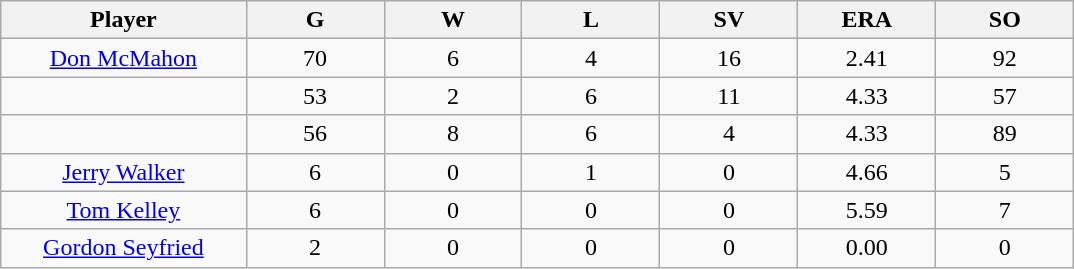<table class="wikitable sortable">
<tr>
<th bgcolor="#DDDDFF" width="16%">Player</th>
<th bgcolor="#DDDDFF" width="9%">G</th>
<th bgcolor="#DDDDFF" width="9%">W</th>
<th bgcolor="#DDDDFF" width="9%">L</th>
<th bgcolor="#DDDDFF" width="9%">SV</th>
<th bgcolor="#DDDDFF" width="9%">ERA</th>
<th bgcolor="#DDDDFF" width="9%">SO</th>
</tr>
<tr align="center">
<td><a href='#'>Don McMahon</a></td>
<td>70</td>
<td>6</td>
<td>4</td>
<td>16</td>
<td>2.41</td>
<td>92</td>
</tr>
<tr align=center>
<td></td>
<td>53</td>
<td>2</td>
<td>6</td>
<td>11</td>
<td>4.33</td>
<td>57</td>
</tr>
<tr align=center>
<td></td>
<td>56</td>
<td>8</td>
<td>6</td>
<td>4</td>
<td>4.33</td>
<td>89</td>
</tr>
<tr align="center">
<td><a href='#'>Jerry Walker</a></td>
<td>6</td>
<td>0</td>
<td>1</td>
<td>0</td>
<td>4.66</td>
<td>5</td>
</tr>
<tr align=center>
<td><a href='#'>Tom Kelley</a></td>
<td>6</td>
<td>0</td>
<td>0</td>
<td>0</td>
<td>5.59</td>
<td>7</td>
</tr>
<tr align=center>
<td><a href='#'>Gordon Seyfried</a></td>
<td>2</td>
<td>0</td>
<td>0</td>
<td>0</td>
<td>0.00</td>
<td>0</td>
</tr>
</table>
